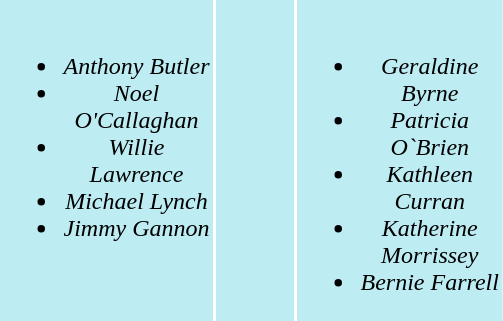<table>
<tr align=center bgcolor="#bdecf3">
<td width="140" valign="top"><br><ul><li><em>Anthony Butler</em></li><li><em>Noel O'Callaghan</em></li><li><em>Willie Lawrence</em></li><li><em>Michael Lynch</em></li><li><em>Jimmy Gannon</em></li></ul></td>
<td width="50"><em> </em></td>
<td width="135" valign="top"><br><ul><li><em>Geraldine Byrne</em></li><li><em>Patricia O`Brien</em></li><li><em>Kathleen Curran</em></li><li><em>Katherine Morrissey</em></li><li><em>Bernie Farrell</em></li></ul></td>
</tr>
</table>
